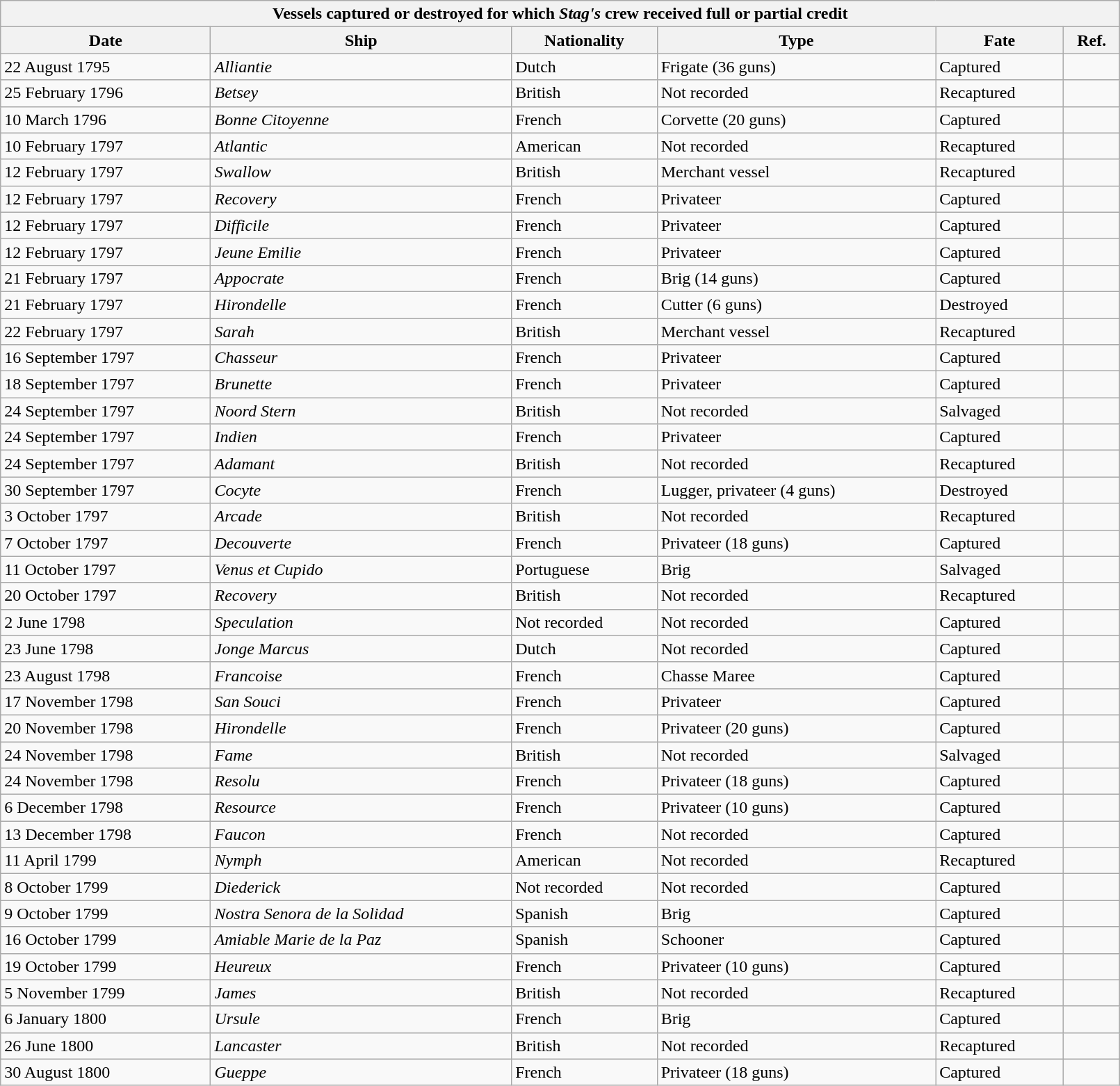<table class="wikitable" style="width:85%; align-center">
<tr>
<th colspan="6">Vessels captured or destroyed for which <em>Stag's</em> crew received full or partial credit</th>
</tr>
<tr>
<th>Date</th>
<th>Ship</th>
<th>Nationality</th>
<th>Type</th>
<th>Fate</th>
<th>Ref.</th>
</tr>
<tr>
<td>22 August 1795</td>
<td><em>Alliantie</em></td>
<td> Dutch</td>
<td>Frigate (36 guns)</td>
<td>Captured</td>
<td></td>
</tr>
<tr>
<td>25 February 1796</td>
<td><em>Betsey</em></td>
<td> British</td>
<td>Not recorded</td>
<td>Recaptured</td>
<td></td>
</tr>
<tr>
<td>10 March 1796</td>
<td><em>Bonne Citoyenne</em></td>
<td> French</td>
<td>Corvette (20 guns)</td>
<td>Captured</td>
<td></td>
</tr>
<tr>
<td>10 February 1797</td>
<td><em>Atlantic</em></td>
<td> American</td>
<td>Not recorded</td>
<td>Recaptured </td>
<td></td>
</tr>
<tr>
<td>12 February 1797</td>
<td><em>Swallow</em></td>
<td> British</td>
<td>Merchant vessel</td>
<td>Recaptured</td>
<td></td>
</tr>
<tr>
<td>12 February 1797</td>
<td><em>Recovery</em></td>
<td> French</td>
<td>Privateer</td>
<td>Captured</td>
<td></td>
</tr>
<tr>
<td>12 February 1797</td>
<td><em>Difficile</em></td>
<td> French</td>
<td>Privateer</td>
<td>Captured</td>
<td></td>
</tr>
<tr>
<td>12 February 1797</td>
<td><em>Jeune Emilie</em></td>
<td> French</td>
<td>Privateer</td>
<td>Captured</td>
<td></td>
</tr>
<tr>
<td>21 February 1797</td>
<td><em>Appocrate</em></td>
<td> French</td>
<td>Brig (14 guns)</td>
<td>Captured</td>
<td></td>
</tr>
<tr>
<td>21 February 1797</td>
<td><em>Hirondelle</em></td>
<td> French</td>
<td>Cutter (6 guns)</td>
<td>Destroyed</td>
<td></td>
</tr>
<tr>
<td>22 February 1797</td>
<td><em>Sarah</em></td>
<td> British</td>
<td>Merchant vessel</td>
<td>Recaptured</td>
<td></td>
</tr>
<tr>
<td>16 September 1797</td>
<td><em>Chasseur</em></td>
<td> French</td>
<td>Privateer</td>
<td>Captured</td>
<td></td>
</tr>
<tr>
<td>18 September 1797</td>
<td><em>Brunette</em></td>
<td> French</td>
<td>Privateer</td>
<td>Captured</td>
<td></td>
</tr>
<tr>
<td>24 September 1797</td>
<td><em>Noord Stern</em></td>
<td> British</td>
<td>Not recorded</td>
<td>Salvaged</td>
<td></td>
</tr>
<tr>
<td>24 September 1797</td>
<td><em>Indien</em></td>
<td> French</td>
<td>Privateer</td>
<td>Captured</td>
<td></td>
</tr>
<tr>
<td>24 September 1797</td>
<td><em>Adamant</em></td>
<td> British</td>
<td>Not recorded</td>
<td>Recaptured</td>
<td></td>
</tr>
<tr>
<td>30 September 1797</td>
<td><em>Cocyte</em></td>
<td> French</td>
<td>Lugger, privateer (4 guns)</td>
<td>Destroyed</td>
<td></td>
</tr>
<tr>
<td>3 October 1797</td>
<td><em>Arcade</em></td>
<td> British</td>
<td>Not recorded</td>
<td>Recaptured</td>
<td></td>
</tr>
<tr>
<td>7 October 1797</td>
<td><em>Decouverte</em></td>
<td> French</td>
<td>Privateer (18 guns)</td>
<td>Captured</td>
<td></td>
</tr>
<tr>
<td>11 October 1797 </td>
<td><em>Venus et Cupido</em></td>
<td> Portuguese</td>
<td>Brig</td>
<td>Salvaged </td>
<td></td>
</tr>
<tr>
<td>20 October 1797</td>
<td><em>Recovery</em></td>
<td> British</td>
<td>Not recorded</td>
<td>Recaptured</td>
<td></td>
</tr>
<tr>
<td>2 June 1798</td>
<td><em>Speculation</em></td>
<td>Not recorded</td>
<td>Not recorded</td>
<td>Captured</td>
<td></td>
</tr>
<tr>
<td>23 June 1798</td>
<td><em>Jonge Marcus</em></td>
<td> Dutch</td>
<td>Not recorded</td>
<td>Captured</td>
<td></td>
</tr>
<tr>
<td>23 August 1798</td>
<td><em>Francoise</em></td>
<td> French</td>
<td>Chasse Maree</td>
<td>Captured</td>
<td></td>
</tr>
<tr>
<td>17 November 1798</td>
<td><em>San Souci</em></td>
<td> French</td>
<td>Privateer</td>
<td>Captured</td>
<td></td>
</tr>
<tr>
<td>20 November 1798</td>
<td><em>Hirondelle</em></td>
<td> French</td>
<td>Privateer (20 guns)</td>
<td>Captured</td>
<td></td>
</tr>
<tr>
<td>24 November 1798</td>
<td><em>Fame</em></td>
<td> British</td>
<td>Not recorded</td>
<td>Salvaged</td>
<td></td>
</tr>
<tr>
<td>24 November 1798</td>
<td><em>Resolu</em></td>
<td> French</td>
<td>Privateer (18 guns)</td>
<td>Captured</td>
<td></td>
</tr>
<tr>
<td>6 December 1798</td>
<td><em>Resource</em></td>
<td> French</td>
<td>Privateer (10 guns)</td>
<td>Captured </td>
<td></td>
</tr>
<tr>
<td>13 December 1798</td>
<td><em>Faucon</em></td>
<td> French</td>
<td>Not recorded</td>
<td>Captured</td>
<td></td>
</tr>
<tr>
<td>11 April 1799</td>
<td><em>Nymph</em></td>
<td> American</td>
<td>Not recorded</td>
<td>Recaptured</td>
<td></td>
</tr>
<tr>
<td>8 October 1799</td>
<td><em>Diederick</em></td>
<td>Not recorded</td>
<td>Not recorded</td>
<td>Captured</td>
<td></td>
</tr>
<tr>
<td>9 October 1799</td>
<td><em>Nostra Senora de la Solidad</em></td>
<td> Spanish</td>
<td>Brig</td>
<td>Captured</td>
<td></td>
</tr>
<tr>
<td>16 October 1799</td>
<td><em>Amiable Marie de la Paz</em></td>
<td> Spanish</td>
<td>Schooner</td>
<td>Captured</td>
<td></td>
</tr>
<tr>
<td>19 October 1799</td>
<td><em>Heureux</em></td>
<td> French</td>
<td>Privateer (10 guns)</td>
<td>Captured</td>
<td></td>
</tr>
<tr>
<td>5 November 1799</td>
<td><em>James</em></td>
<td> British</td>
<td>Not recorded</td>
<td>Recaptured</td>
<td></td>
</tr>
<tr>
<td>6 January 1800</td>
<td><em>Ursule</em></td>
<td> French</td>
<td>Brig</td>
<td>Captured</td>
<td></td>
</tr>
<tr>
<td>26 June 1800</td>
<td><em>Lancaster</em></td>
<td> British</td>
<td>Not recorded</td>
<td>Recaptured</td>
<td></td>
</tr>
<tr>
<td>30 August 1800</td>
<td><em>Gueppe</em></td>
<td> French</td>
<td>Privateer (18 guns)</td>
<td>Captured</td>
<td></td>
</tr>
</table>
